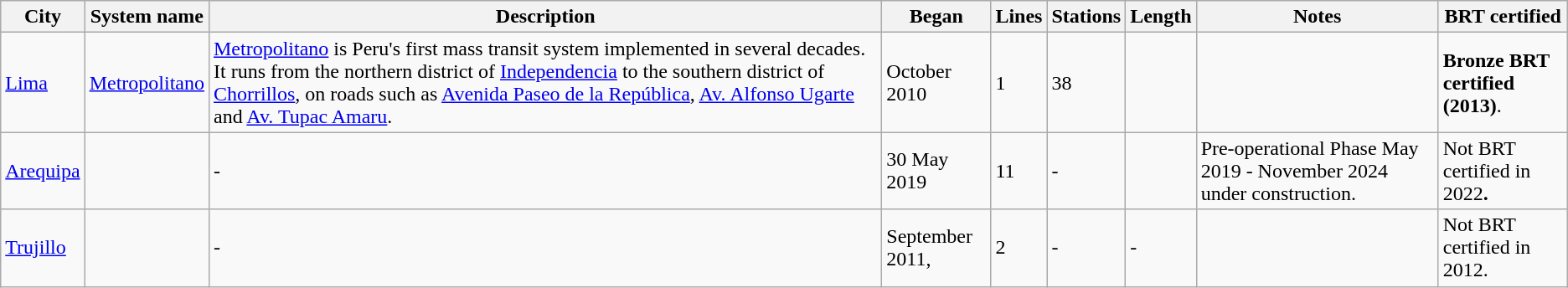<table class="wikitable">
<tr>
<th>City</th>
<th>System name</th>
<th>Description</th>
<th>Began</th>
<th>Lines</th>
<th>Stations</th>
<th>Length</th>
<th>Notes</th>
<th>BRT certified</th>
</tr>
<tr>
<td><a href='#'>Lima</a></td>
<td><a href='#'>Metropolitano</a></td>
<td><a href='#'>Metropolitano</a> is Peru's first mass transit system implemented in several decades. It runs from the northern district of <a href='#'>Independencia</a> to the southern district of <a href='#'>Chorrillos</a>, on roads such as <a href='#'>Avenida Paseo de la República</a>, <a href='#'>Av. Alfonso Ugarte</a> and <a href='#'>Av. Tupac Amaru</a>.</td>
<td>October 2010</td>
<td>1</td>
<td>38</td>
<td></td>
<td></td>
<td><strong>Bronze BRT certified (2013)</strong>.</td>
</tr>
<tr>
<td><a href='#'>Arequipa</a></td>
<td></td>
<td>-</td>
<td>30 May 2019</td>
<td>11</td>
<td>-</td>
<td></td>
<td>Pre-operational Phase May 2019 - November 2024 under construction.</td>
<td>Not BRT certified in 2022<strong>.</strong></td>
</tr>
<tr>
<td><a href='#'>Trujillo</a></td>
<td></td>
<td>-</td>
<td>September 2011,</td>
<td>2</td>
<td>-</td>
<td>-</td>
<td></td>
<td>Not BRT certified in 2012.</td>
</tr>
</table>
